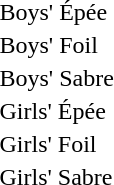<table>
<tr>
<td rowspan=2>Boys' Épée</td>
<td rowspan=2></td>
<td rowspan=2></td>
<td></td>
</tr>
<tr>
<td></td>
</tr>
<tr>
<td rowspan=2>Boys' Foil</td>
<td rowspan=2></td>
<td rowspan=2></td>
<td></td>
</tr>
<tr>
<td></td>
</tr>
<tr>
<td rowspan=2>Boys' Sabre</td>
<td rowspan=2></td>
<td rowspan=2></td>
<td></td>
</tr>
<tr>
<td></td>
</tr>
<tr>
<td rowspan=2>Girls' Épée</td>
<td rowspan=2></td>
<td rowspan=2></td>
<td></td>
</tr>
<tr>
<td></td>
</tr>
<tr>
<td rowspan=2>Girls' Foil</td>
<td rowspan=2></td>
<td rowspan=2></td>
<td></td>
</tr>
<tr>
<td></td>
</tr>
<tr>
<td rowspan=2>Girls' Sabre</td>
<td rowspan=2></td>
<td rowspan=2></td>
<td></td>
</tr>
<tr>
<td></td>
</tr>
</table>
